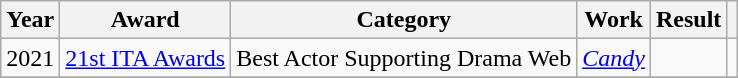<table class="wikitable">
<tr>
<th>Year</th>
<th>Award</th>
<th>Category</th>
<th>Work</th>
<th>Result</th>
<th></th>
</tr>
<tr>
<td>2021</td>
<td><a href='#'>21st ITA Awards</a></td>
<td>Best Actor Supporting Drama Web</td>
<td><em><a href='#'>Candy</a></em></td>
<td></td>
<td></td>
</tr>
<tr>
</tr>
</table>
